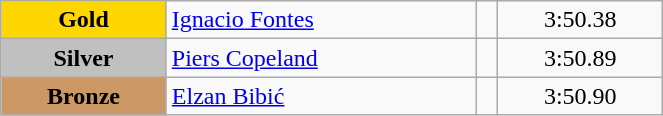<table class="wikitable" style="text-align:center; " width="35%">
<tr>
<td bgcolor="gold"><strong>Gold</strong></td>
<td align=left><a href='#'>Ignacio Fontes</a></td>
<td align=left></td>
<td>3:50.38</td>
</tr>
<tr>
<td bgcolor="silver"><strong>Silver</strong></td>
<td align=left><a href='#'>Piers Copeland</a></td>
<td align=left></td>
<td>3:50.89</td>
</tr>
<tr>
<td bgcolor="CC9966"><strong>Bronze</strong></td>
<td align=left><a href='#'>Elzan Bibić</a></td>
<td align=left></td>
<td>3:50.90</td>
</tr>
</table>
